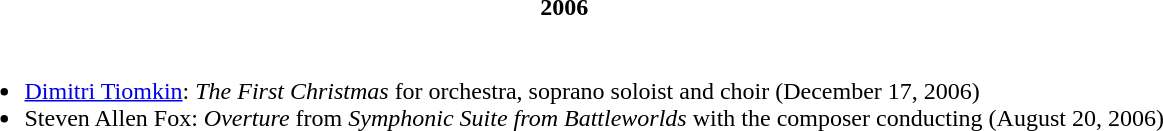<table class="collapsible collapsed">
<tr>
<th><span><strong>2006</strong></span></th>
</tr>
<tr>
<td><br><ul><li><a href='#'>Dimitri Tiomkin</a>: <em>The First Christmas</em> for orchestra, soprano soloist and choir (December 17, 2006)</li><li>Steven Allen Fox: <em>Overture</em> from <em>Symphonic Suite from Battleworlds</em> with the composer conducting (August 20, 2006)</li></ul></td>
</tr>
</table>
